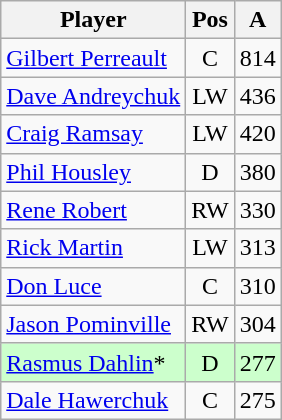<table class="wikitable" style="text-align:center; float:left; margin-right:1em;">
<tr>
<th>Player</th>
<th>Pos</th>
<th>A</th>
</tr>
<tr>
<td style="text-align:left;"><a href='#'>Gilbert Perreault</a></td>
<td>C</td>
<td>814</td>
</tr>
<tr>
<td style="text-align:left;"><a href='#'>Dave Andreychuk</a></td>
<td>LW</td>
<td>436</td>
</tr>
<tr>
<td style="text-align:left;"><a href='#'>Craig Ramsay</a></td>
<td>LW</td>
<td>420</td>
</tr>
<tr>
<td style="text-align:left;"><a href='#'>Phil Housley</a></td>
<td>D</td>
<td>380</td>
</tr>
<tr>
<td style="text-align:left;"><a href='#'>Rene Robert</a></td>
<td>RW</td>
<td>330</td>
</tr>
<tr>
<td style="text-align:left;"><a href='#'>Rick Martin</a></td>
<td>LW</td>
<td>313</td>
</tr>
<tr>
<td style="text-align:left;"><a href='#'>Don Luce</a></td>
<td>C</td>
<td>310</td>
</tr>
<tr>
<td style="text-align:left;"><a href='#'>Jason Pominville</a></td>
<td>RW</td>
<td>304</td>
</tr>
<tr style="background:#cfc;">
<td style="text-align:left;"><a href='#'>Rasmus Dahlin</a>*</td>
<td>D</td>
<td>277</td>
</tr>
<tr>
<td style="text-align:left;"><a href='#'>Dale Hawerchuk</a></td>
<td>C</td>
<td>275</td>
</tr>
</table>
